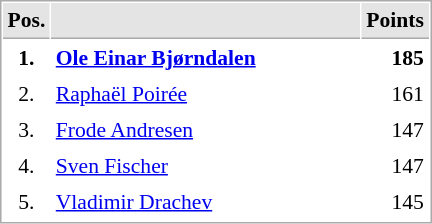<table cellspacing="1" cellpadding="3" style="border:1px solid #AAAAAA;font-size:90%">
<tr bgcolor="#E4E4E4">
<th style="border-bottom:1px solid #AAAAAA" width=10>Pos.</th>
<th style="border-bottom:1px solid #AAAAAA" width=200></th>
<th style="border-bottom:1px solid #AAAAAA" width=20>Points</th>
</tr>
<tr>
<td align="center"><strong>1.</strong></td>
<td> <strong><a href='#'>Ole Einar Bjørndalen</a></strong></td>
<td align="right"><strong>185</strong></td>
</tr>
<tr>
<td align="center">2.</td>
<td> <a href='#'>Raphaël Poirée</a></td>
<td align="right">161</td>
</tr>
<tr>
<td align="center">3.</td>
<td> <a href='#'>Frode Andresen</a></td>
<td align="right">147</td>
</tr>
<tr>
<td align="center">4.</td>
<td> <a href='#'>Sven Fischer</a></td>
<td align="right">147</td>
</tr>
<tr>
<td align="center">5.</td>
<td> <a href='#'>Vladimir Drachev</a></td>
<td align="right">145</td>
</tr>
<tr>
</tr>
</table>
